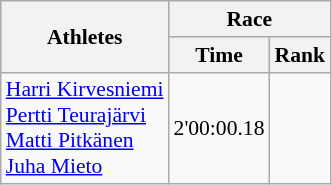<table class="wikitable" border="1" style="font-size:90%">
<tr>
<th rowspan=2>Athletes</th>
<th colspan=2>Race</th>
</tr>
<tr>
<th>Time</th>
<th>Rank</th>
</tr>
<tr>
<td><a href='#'>Harri Kirvesniemi</a><br><a href='#'>Pertti Teurajärvi</a><br><a href='#'>Matti Pitkänen</a><br><a href='#'>Juha Mieto</a></td>
<td align=center>2'00:00.18</td>
<td align=center></td>
</tr>
</table>
